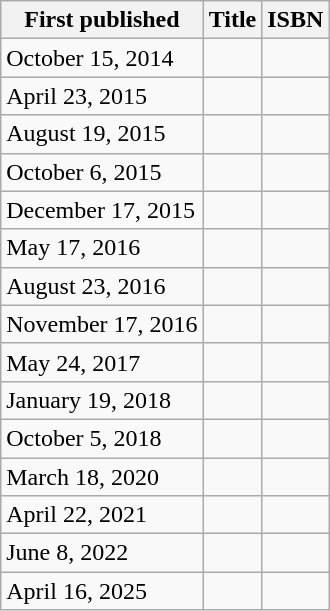<table class="wikitable">
<tr>
<th>First published</th>
<th>Title</th>
<th>ISBN</th>
</tr>
<tr>
<td>October 15, 2014</td>
<td></td>
<td><small></small></td>
</tr>
<tr>
<td>April 23, 2015</td>
<td></td>
<td><small></small></td>
</tr>
<tr>
<td>August 19, 2015</td>
<td></td>
<td><small></small></td>
</tr>
<tr>
<td>October 6, 2015</td>
<td></td>
<td><small></small></td>
</tr>
<tr>
<td>December 17, 2015</td>
<td></td>
<td><small></small></td>
</tr>
<tr>
<td>May 17, 2016</td>
<td></td>
<td><small></small></td>
</tr>
<tr>
<td>August 23, 2016</td>
<td></td>
<td><small></small></td>
</tr>
<tr>
<td>November 17, 2016</td>
<td></td>
<td><small></small></td>
</tr>
<tr>
<td>May 24, 2017</td>
<td></td>
<td><small></small></td>
</tr>
<tr>
<td>January 19, 2018</td>
<td></td>
<td><small></small></td>
</tr>
<tr>
<td>October 5, 2018</td>
<td></td>
<td><small></small></td>
</tr>
<tr>
<td>March 18, 2020</td>
<td></td>
<td><small></small></td>
</tr>
<tr>
<td>April 22, 2021</td>
<td></td>
<td><small></small></td>
</tr>
<tr>
<td>June 8, 2022</td>
<td></td>
<td><small></small></td>
</tr>
<tr>
<td>April 16, 2025</td>
<td></td>
<td><small></small></td>
</tr>
</table>
